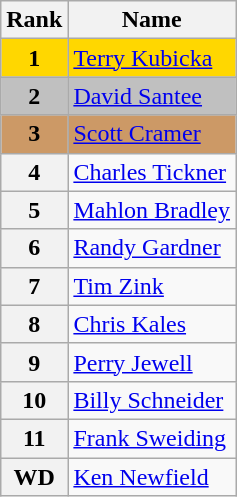<table class="wikitable">
<tr>
<th>Rank</th>
<th>Name</th>
</tr>
<tr bgcolor="gold">
<td align="center"><strong>1</strong></td>
<td><a href='#'>Terry Kubicka</a></td>
</tr>
<tr bgcolor="silver">
<td align="center"><strong>2</strong></td>
<td><a href='#'>David Santee</a></td>
</tr>
<tr bgcolor="cc9966">
<td align="center"><strong>3</strong></td>
<td><a href='#'>Scott Cramer</a></td>
</tr>
<tr>
<th>4</th>
<td><a href='#'>Charles Tickner</a></td>
</tr>
<tr>
<th>5</th>
<td><a href='#'>Mahlon Bradley</a></td>
</tr>
<tr>
<th>6</th>
<td><a href='#'>Randy Gardner</a></td>
</tr>
<tr>
<th>7</th>
<td><a href='#'>Tim Zink</a></td>
</tr>
<tr>
<th>8</th>
<td><a href='#'>Chris Kales</a></td>
</tr>
<tr>
<th>9</th>
<td><a href='#'>Perry Jewell</a></td>
</tr>
<tr>
<th>10</th>
<td><a href='#'>Billy Schneider</a></td>
</tr>
<tr>
<th>11</th>
<td><a href='#'>Frank Sweiding</a></td>
</tr>
<tr>
<th>WD</th>
<td><a href='#'>Ken Newfield</a></td>
</tr>
</table>
